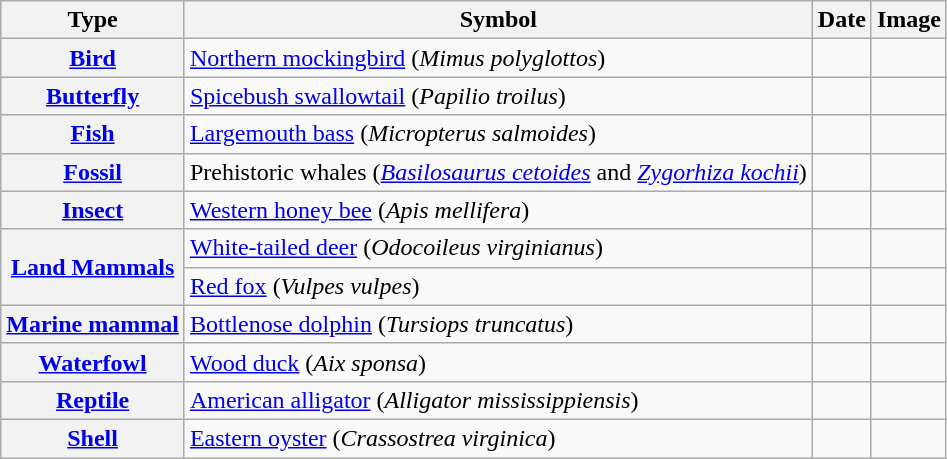<table class="wikitable sortable">
<tr>
<th>Type</th>
<th>Symbol</th>
<th>Date</th>
<th class="unsortable">Image</th>
</tr>
<tr>
<th><a href='#'>Bird</a></th>
<td><a href='#'>Northern mockingbird</a> (<em>Mimus polyglottos</em>)</td>
<td></td>
<td></td>
</tr>
<tr>
<th><a href='#'>Butterfly</a></th>
<td><a href='#'>Spicebush swallowtail</a> (<em>Papilio troilus</em>)</td>
<td></td>
<td></td>
</tr>
<tr>
<th><a href='#'>Fish</a></th>
<td><a href='#'>Largemouth bass</a> (<em>Micropterus salmoides</em>)</td>
<td></td>
<td></td>
</tr>
<tr>
<th><a href='#'>Fossil</a></th>
<td>Prehistoric whales (<em><a href='#'>Basilosaurus cetoides</a></em> and <em><a href='#'>Zygorhiza kochii</a></em>)</td>
<td></td>
<td></td>
</tr>
<tr>
<th><a href='#'>Insect</a></th>
<td><a href='#'>Western honey bee</a> (<em>Apis mellifera</em>)</td>
<td></td>
<td></td>
</tr>
<tr>
<th rowspan=2><a href='#'>Land Mammals</a></th>
<td><a href='#'>White-tailed deer</a> (<em>Odocoileus virginianus</em>)</td>
<td></td>
<td></td>
</tr>
<tr>
<td><a href='#'>Red fox</a> (<em>Vulpes vulpes</em>)</td>
<td></td>
<td></td>
</tr>
<tr>
<th><a href='#'>Marine mammal</a></th>
<td><a href='#'>Bottlenose dolphin</a> (<em>Tursiops truncatus</em>)</td>
<td></td>
<td></td>
</tr>
<tr>
<th><a href='#'>Waterfowl</a></th>
<td><a href='#'>Wood duck</a> (<em>Aix sponsa</em>)</td>
<td></td>
<td></td>
</tr>
<tr>
<th><a href='#'>Reptile</a></th>
<td><a href='#'>American alligator</a> (<em>Alligator mississippiensis</em>)</td>
<td></td>
<td></td>
</tr>
<tr>
<th><a href='#'>Shell</a></th>
<td><a href='#'>Eastern oyster</a> (<em>Crassostrea virginica</em>)</td>
<td></td>
<td></td>
</tr>
</table>
